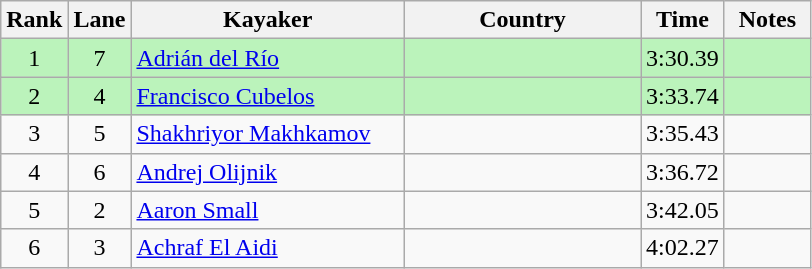<table class="wikitable sortable" style="text-align:center;">
<tr>
<th width=30>Rank</th>
<th width=30>Lane</th>
<th width=175>Kayaker</th>
<th width=150>Country</th>
<th width=30>Time</th>
<th width=50>Notes</th>
</tr>
<tr bgcolor=bbf3bb>
<td>1</td>
<td>7</td>
<td align=left><a href='#'>Adrián del Río</a></td>
<td align=left></td>
<td>3:30.39</td>
<td></td>
</tr>
<tr bgcolor=bbf3bb>
<td>2</td>
<td>4</td>
<td align=left><a href='#'>Francisco Cubelos</a></td>
<td align=left></td>
<td>3:33.74</td>
<td></td>
</tr>
<tr>
<td>3</td>
<td>5</td>
<td align=left><a href='#'>Shakhriyor Makhkamov</a></td>
<td align=left></td>
<td>3:35.43</td>
<td></td>
</tr>
<tr>
<td>4</td>
<td>6</td>
<td align=left><a href='#'>Andrej Olijnik</a></td>
<td align=left></td>
<td>3:36.72</td>
<td></td>
</tr>
<tr>
<td>5</td>
<td>2</td>
<td align=left><a href='#'>Aaron Small</a></td>
<td align=left></td>
<td>3:42.05</td>
<td></td>
</tr>
<tr>
<td>6</td>
<td>3</td>
<td align=left><a href='#'>Achraf El Aidi</a></td>
<td align=left></td>
<td>4:02.27</td>
<td></td>
</tr>
</table>
